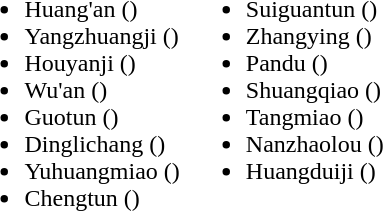<table>
<tr>
<td valign="top"><br><ul><li>Huang'an ()</li><li>Yangzhuangji ()</li><li>Houyanji ()</li><li>Wu'an ()</li><li>Guotun ()</li><li>Dinglichang ()</li><li>Yuhuangmiao ()</li><li>Chengtun ()</li></ul></td>
<td valign="top"><br><ul><li>Suiguantun ()</li><li>Zhangying ()</li><li>Pandu ()</li><li>Shuangqiao ()</li><li>Tangmiao ()</li><li>Nanzhaolou ()</li><li>Huangduiji ()</li></ul></td>
</tr>
</table>
